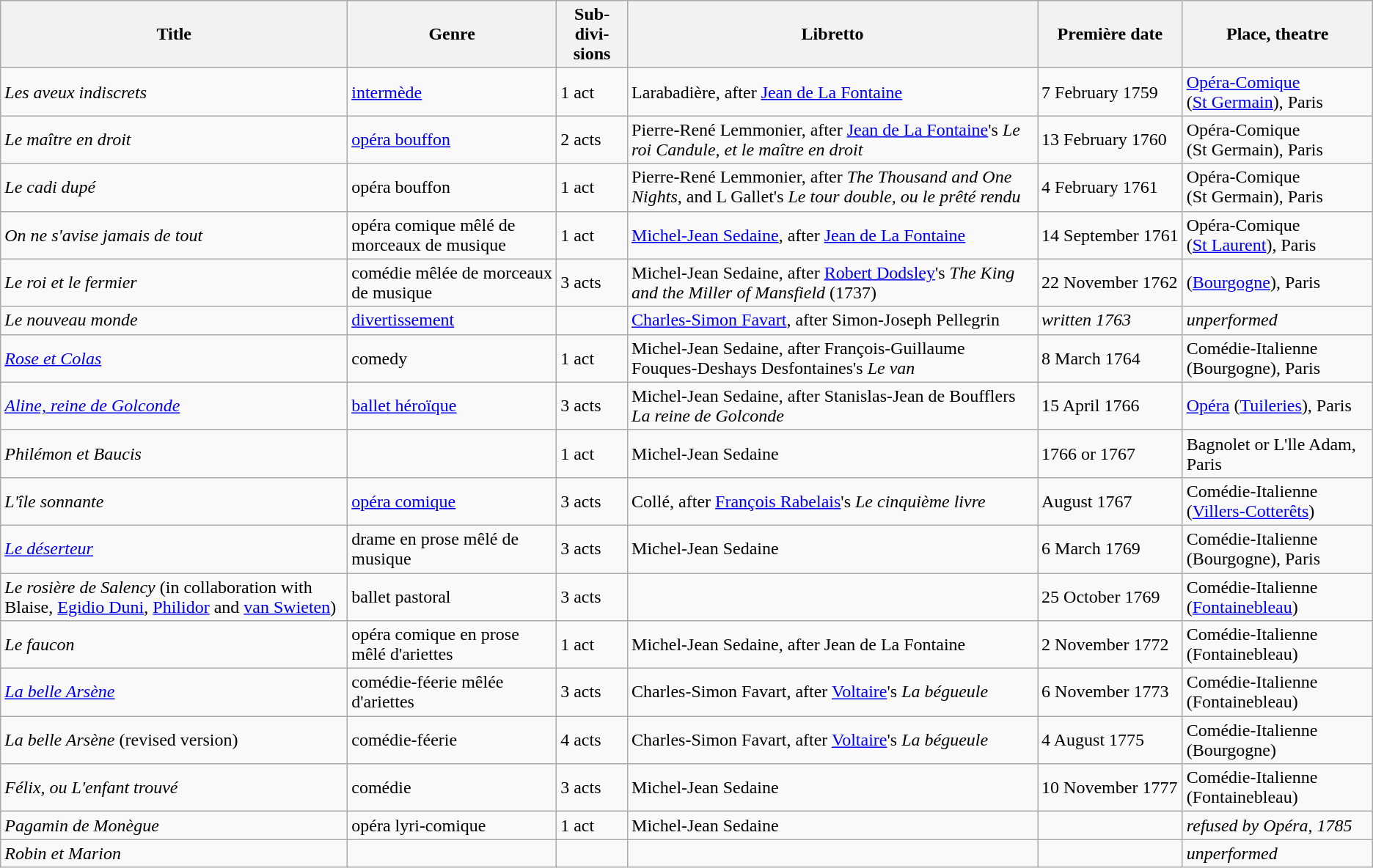<table class="wikitable sortable">
<tr>
<th>Title</th>
<th>Genre</th>
<th>Sub­divi­sions</th>
<th>Libretto</th>
<th>Première date</th>
<th>Place, theatre</th>
</tr>
<tr>
<td><em>Les aveux indiscrets</em></td>
<td><a href='#'>intermède</a></td>
<td>1 act</td>
<td>Larabadière, after <a href='#'>Jean de La Fontaine</a></td>
<td>7 February 1759</td>
<td><a href='#'>Opéra-Comique</a> (<a href='#'>St Germain</a>), Paris</td>
</tr>
<tr>
<td><em>Le maître en droit</em></td>
<td><a href='#'>opéra bouffon</a></td>
<td>2 acts</td>
<td>Pierre-René Lemmonier, after <a href='#'>Jean de La Fontaine</a>'s <em>Le roi Candule, et le maître en droit</em></td>
<td>13 February 1760</td>
<td>Opéra-Comique (St Germain), Paris</td>
</tr>
<tr>
<td><em>Le cadi dupé</em></td>
<td>opéra bouffon</td>
<td>1 act</td>
<td>Pierre-René Lemmonier, after <em>The Thousand and One Nights</em>, and L Gallet's <em>Le tour double, ou le prêté rendu</em></td>
<td>4 February 1761</td>
<td>Opéra-Comique (St Germain), Paris</td>
</tr>
<tr>
<td><em>On ne s'avise jamais de tout</em></td>
<td>opéra comique mêlé de morceaux de musique</td>
<td>1 act</td>
<td><a href='#'>Michel-Jean Sedaine</a>, after <a href='#'>Jean de La Fontaine</a></td>
<td>14 September 1761</td>
<td>Opéra-Comique (<a href='#'>St Laurent</a>), Paris</td>
</tr>
<tr>
<td><em>Le roi et le fermier</em></td>
<td>comédie mêlée de morceaux de musique</td>
<td>3 acts</td>
<td>Michel-Jean Sedaine, after <a href='#'>Robert Dodsley</a>'s <em>The King and the Miller of Mansfield</em> (1737)</td>
<td>22 November 1762</td>
<td> (<a href='#'>Bourgogne</a>), Paris</td>
</tr>
<tr>
<td><em>Le nouveau monde</em></td>
<td><a href='#'>divertissement</a></td>
<td></td>
<td><a href='#'>Charles-Simon Favart</a>, after Simon-Joseph Pellegrin</td>
<td><em>written 1763</em></td>
<td><em>unperformed</em></td>
</tr>
<tr>
<td><em><a href='#'>Rose et Colas</a></em></td>
<td>comedy</td>
<td>1 act</td>
<td>Michel-Jean Sedaine, after François-Guillaume Fouques-Deshays Desfontaines's <em>Le van</em></td>
<td>8 March 1764</td>
<td>Comédie-Italienne (Bourgogne), Paris</td>
</tr>
<tr>
<td><em><a href='#'>Aline, reine de Golconde</a></em></td>
<td><a href='#'>ballet héroïque</a></td>
<td>3 acts</td>
<td>Michel-Jean Sedaine, after Stanislas-Jean de Boufflers <em>La reine de Golconde</em></td>
<td>15 April 1766</td>
<td><a href='#'>Opéra</a> (<a href='#'>Tuileries</a>), Paris</td>
</tr>
<tr>
<td><em>Philémon et Baucis</em></td>
<td></td>
<td>1 act</td>
<td>Michel-Jean Sedaine</td>
<td>1766 or 1767</td>
<td>Bagnolet or L'lle Adam, Paris</td>
</tr>
<tr>
<td><em>L'île sonnante</em></td>
<td><a href='#'>opéra comique</a></td>
<td>3 acts</td>
<td>Collé, after <a href='#'>François Rabelais</a>'s <em>Le cinquième livre</em></td>
<td>August 1767</td>
<td>Comédie-Italienne (<a href='#'>Villers-Cotterêts</a>)</td>
</tr>
<tr>
<td><em><a href='#'>Le déserteur</a></em></td>
<td>drame en prose mêlé de musique</td>
<td>3 acts</td>
<td>Michel-Jean Sedaine</td>
<td>6 March 1769</td>
<td>Comédie-Italienne (Bourgogne), Paris</td>
</tr>
<tr>
<td><em>Le rosière de Salency</em> (in collaboration with Blaise, <a href='#'>Egidio Duni</a>, <a href='#'>Philidor</a> and <a href='#'>van Swieten</a>)</td>
<td>ballet pastoral</td>
<td>3 acts</td>
<td></td>
<td>25 October 1769</td>
<td>Comédie-Italienne (<a href='#'>Fontainebleau</a>)</td>
</tr>
<tr>
<td><em>Le faucon</em></td>
<td>opéra comique en prose mêlé d'ariettes</td>
<td>1 act</td>
<td>Michel-Jean Sedaine, after Jean de La Fontaine</td>
<td>2 November 1772</td>
<td>Comédie-Italienne (Fontainebleau)</td>
</tr>
<tr>
<td><em><a href='#'>La belle Arsène</a></em></td>
<td>comédie-féerie mêlée d'ariettes</td>
<td>3 acts</td>
<td>Charles-Simon Favart, after <a href='#'>Voltaire</a>'s <em>La bégueule</em></td>
<td>6 November 1773</td>
<td>Comédie-Italienne (Fontainebleau)</td>
</tr>
<tr>
<td><em>La belle Arsène</em> (revised version)</td>
<td>comédie-féerie</td>
<td>4 acts</td>
<td>Charles-Simon Favart, after <a href='#'>Voltaire</a>'s <em>La bégueule</em></td>
<td>4 August 1775</td>
<td>Comédie-Italienne (Bourgogne)</td>
</tr>
<tr>
<td><em>Félix, ou L'enfant trouvé</em></td>
<td>comédie</td>
<td>3 acts</td>
<td>Michel-Jean Sedaine</td>
<td>10 November 1777</td>
<td>Comédie-Italienne (Fontainebleau)</td>
</tr>
<tr>
<td><em>Pagamin de Monègue</em></td>
<td>opéra lyri-comique</td>
<td>1 act</td>
<td>Michel-Jean Sedaine</td>
<td></td>
<td><em>refused by Opéra, 1785</em></td>
</tr>
<tr>
<td><em>Robin et Marion</em></td>
<td></td>
<td></td>
<td></td>
<td></td>
<td><em>unperformed</em></td>
</tr>
</table>
